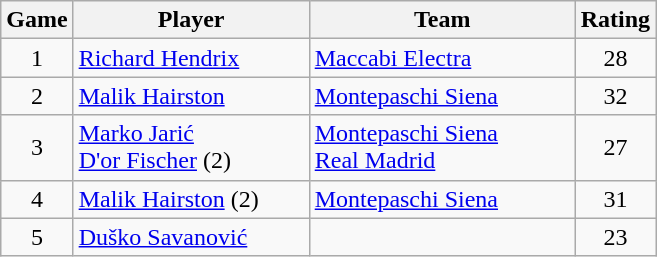<table class="wikitable sortable" style="text-align: center;">
<tr>
<th align="center">Game</th>
<th align="center" width=150>Player</th>
<th align="center" width=170>Team</th>
<th align="center">Rating</th>
</tr>
<tr>
<td>1</td>
<td align="left"> <a href='#'>Richard Hendrix</a></td>
<td align="left"> <a href='#'>Maccabi Electra</a></td>
<td>28</td>
</tr>
<tr>
<td>2</td>
<td align="left"> <a href='#'>Malik Hairston</a></td>
<td align="left"> <a href='#'>Montepaschi Siena</a></td>
<td>32</td>
</tr>
<tr>
<td>3</td>
<td align="left"> <a href='#'>Marko Jarić</a><br> <a href='#'>D'or Fischer</a> (2)</td>
<td align="left"> <a href='#'>Montepaschi Siena</a><br> <a href='#'>Real Madrid</a></td>
<td>27</td>
</tr>
<tr>
<td>4</td>
<td align="left"> <a href='#'>Malik Hairston</a> (2)</td>
<td align="left"> <a href='#'>Montepaschi Siena</a></td>
<td>31</td>
</tr>
<tr>
<td>5</td>
<td align="left"> <a href='#'>Duško Savanović</a></td>
<td align="left"></td>
<td>23</td>
</tr>
</table>
